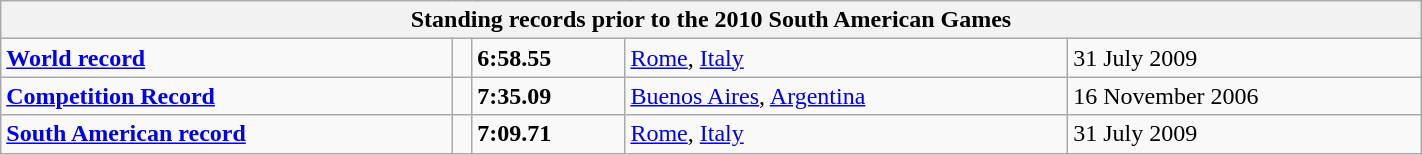<table class="wikitable" width=75%>
<tr>
<th colspan="5">Standing records prior to the 2010 South American Games</th>
</tr>
<tr>
<td><strong><a href='#'>World record</a></strong></td>
<td></td>
<td><strong>6:58.55</strong></td>
<td><a href='#'>Rome</a>, <a href='#'>Italy</a></td>
<td>31 July 2009</td>
</tr>
<tr>
<td><strong><a href='#'>Competition Record</a></strong></td>
<td></td>
<td><strong>7:35.09</strong></td>
<td><a href='#'>Buenos Aires</a>, <a href='#'>Argentina</a></td>
<td>16 November 2006</td>
</tr>
<tr>
<td><strong><a href='#'>South American record</a></strong></td>
<td></td>
<td><strong>7:09.71</strong></td>
<td><a href='#'>Rome</a>, <a href='#'>Italy</a></td>
<td>31 July 2009</td>
</tr>
</table>
